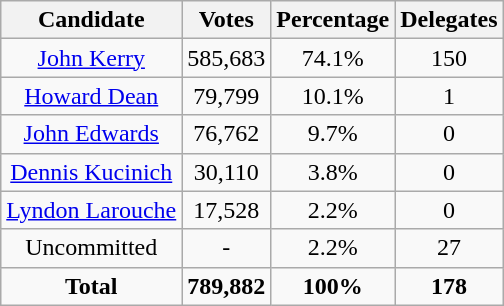<table class="wikitable" style="text-align:center;">
<tr>
<th>Candidate</th>
<th>Votes</th>
<th>Percentage</th>
<th>Delegates</th>
</tr>
<tr>
<td><a href='#'>John Kerry</a></td>
<td>585,683</td>
<td>74.1%</td>
<td>150</td>
</tr>
<tr>
<td><a href='#'>Howard Dean</a></td>
<td>79,799</td>
<td>10.1%</td>
<td>1</td>
</tr>
<tr>
<td><a href='#'>John Edwards</a></td>
<td>76,762</td>
<td>9.7%</td>
<td>0</td>
</tr>
<tr>
<td><a href='#'>Dennis Kucinich</a></td>
<td>30,110</td>
<td>3.8%</td>
<td>0</td>
</tr>
<tr>
<td><a href='#'>Lyndon Larouche</a></td>
<td>17,528</td>
<td>2.2%</td>
<td>0</td>
</tr>
<tr>
<td>Uncommitted</td>
<td>-</td>
<td>2.2%</td>
<td>27</td>
</tr>
<tr>
<td><strong>Total</strong></td>
<td><strong>789,882</strong></td>
<td><strong>100%</strong></td>
<td><strong>178</strong></td>
</tr>
</table>
